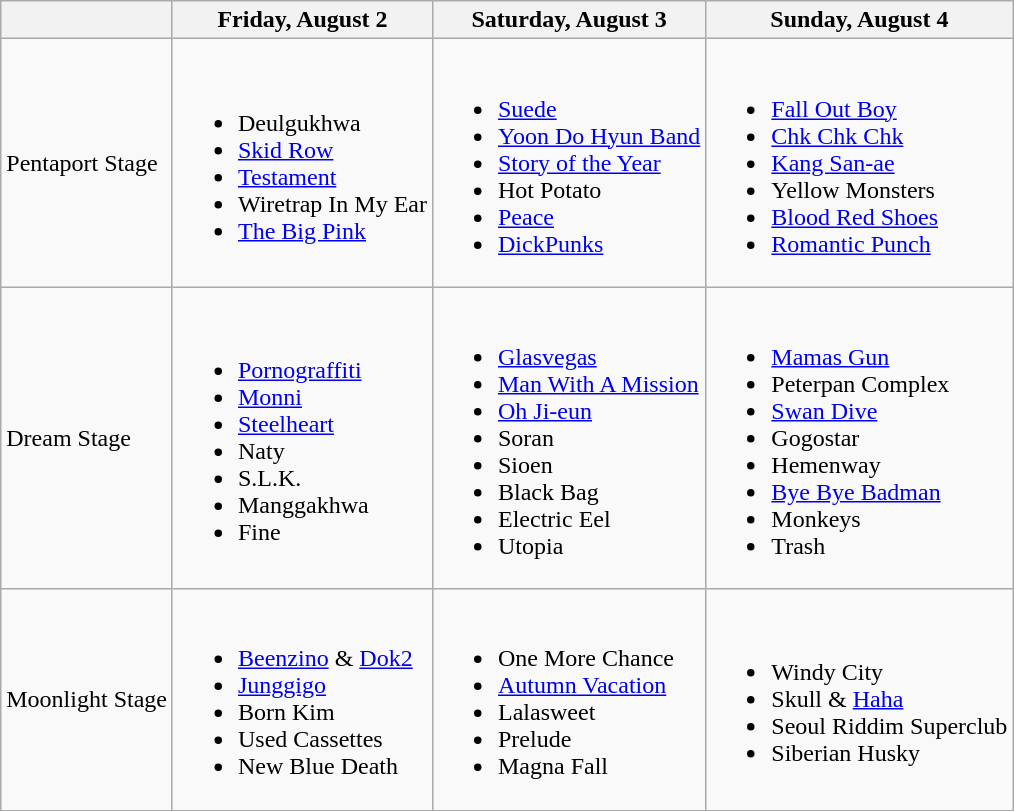<table class="wikitable">
<tr>
<th></th>
<th>Friday, August 2</th>
<th>Saturday, August 3</th>
<th>Sunday, August 4</th>
</tr>
<tr>
<td>Pentaport Stage</td>
<td><br><ul><li>Deulgukhwa</li><li><a href='#'>Skid Row</a></li><li><a href='#'>Testament</a></li><li>Wiretrap In My Ear</li><li><a href='#'>The Big Pink</a></li></ul></td>
<td><br><ul><li><a href='#'>Suede</a></li><li><a href='#'>Yoon Do Hyun Band</a></li><li><a href='#'>Story of the Year</a></li><li>Hot Potato</li><li><a href='#'>Peace</a></li><li><a href='#'>DickPunks</a></li></ul></td>
<td><br><ul><li><a href='#'>Fall Out Boy</a></li><li><a href='#'>Chk Chk Chk</a></li><li><a href='#'>Kang San-ae</a></li><li>Yellow Monsters</li><li><a href='#'>Blood Red Shoes</a></li><li><a href='#'>Romantic Punch</a></li></ul></td>
</tr>
<tr>
<td>Dream Stage</td>
<td><br><ul><li><a href='#'>Pornograffiti</a></li><li><a href='#'>Monni</a></li><li><a href='#'>Steelheart</a></li><li>Naty</li><li>S.L.K.</li><li>Manggakhwa</li><li>Fine</li></ul></td>
<td><br><ul><li><a href='#'>Glasvegas</a></li><li><a href='#'>Man With A Mission</a></li><li><a href='#'>Oh Ji-eun</a></li><li>Soran</li><li>Sioen</li><li>Black Bag</li><li>Electric Eel</li><li>Utopia</li></ul></td>
<td><br><ul><li><a href='#'>Mamas Gun</a></li><li>Peterpan Complex</li><li><a href='#'>Swan Dive</a></li><li>Gogostar</li><li>Hemenway</li><li><a href='#'>Bye Bye Badman</a></li><li>Monkeys</li><li>Trash</li></ul></td>
</tr>
<tr>
<td>Moonlight Stage</td>
<td><br><ul><li><a href='#'>Beenzino</a> & <a href='#'>Dok2</a></li><li><a href='#'>Junggigo</a></li><li>Born Kim</li><li>Used Cassettes</li><li>New Blue Death</li></ul></td>
<td><br><ul><li>One More Chance</li><li><a href='#'>Autumn Vacation</a></li><li>Lalasweet</li><li>Prelude</li><li>Magna Fall</li></ul></td>
<td><br><ul><li>Windy City</li><li>Skull & <a href='#'>Haha</a></li><li>Seoul Riddim Superclub</li><li>Siberian Husky</li></ul></td>
</tr>
</table>
